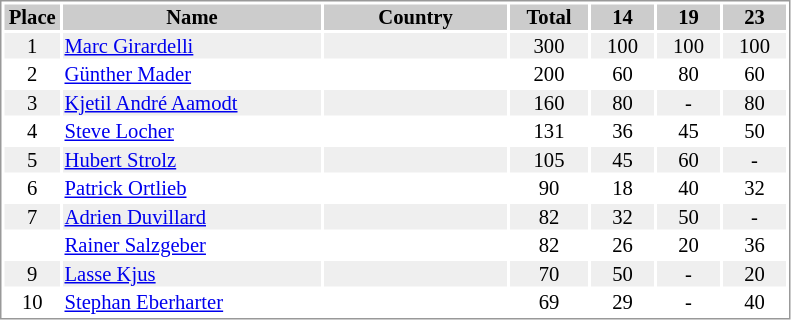<table border="0" style="border: 1px solid #999; background-color:#FFFFFF; text-align:center; font-size:86%; line-height:15px;">
<tr align="center" bgcolor="#CCCCCC">
<th width=35>Place</th>
<th width=170>Name</th>
<th width=120>Country</th>
<th width=50>Total</th>
<th width=40>14</th>
<th width=40>19</th>
<th width=40>23</th>
</tr>
<tr bgcolor="#EFEFEF">
<td>1</td>
<td align="left"><a href='#'>Marc Girardelli</a></td>
<td align="left"></td>
<td>300</td>
<td>100</td>
<td>100</td>
<td>100</td>
</tr>
<tr>
<td>2</td>
<td align="left"><a href='#'>Günther Mader</a></td>
<td align="left"></td>
<td>200</td>
<td>60</td>
<td>80</td>
<td>60</td>
</tr>
<tr bgcolor="#EFEFEF">
<td>3</td>
<td align="left"><a href='#'>Kjetil André Aamodt</a></td>
<td align="left"></td>
<td>160</td>
<td>80</td>
<td>-</td>
<td>80</td>
</tr>
<tr>
<td>4</td>
<td align="left"><a href='#'>Steve Locher</a></td>
<td align="left"></td>
<td>131</td>
<td>36</td>
<td>45</td>
<td>50</td>
</tr>
<tr bgcolor="#EFEFEF">
<td>5</td>
<td align="left"><a href='#'>Hubert Strolz</a></td>
<td align="left"></td>
<td>105</td>
<td>45</td>
<td>60</td>
<td>-</td>
</tr>
<tr>
<td>6</td>
<td align="left"><a href='#'>Patrick Ortlieb</a></td>
<td align="left"></td>
<td>90</td>
<td>18</td>
<td>40</td>
<td>32</td>
</tr>
<tr bgcolor="#EFEFEF">
<td>7</td>
<td align="left"><a href='#'>Adrien Duvillard</a></td>
<td align="left"></td>
<td>82</td>
<td>32</td>
<td>50</td>
<td>-</td>
</tr>
<tr>
<td></td>
<td align="left"><a href='#'>Rainer Salzgeber</a></td>
<td align="left"></td>
<td>82</td>
<td>26</td>
<td>20</td>
<td>36</td>
</tr>
<tr bgcolor="#EFEFEF">
<td>9</td>
<td align="left"><a href='#'>Lasse Kjus</a></td>
<td align="left"></td>
<td>70</td>
<td>50</td>
<td>-</td>
<td>20</td>
</tr>
<tr>
<td>10</td>
<td align="left"><a href='#'>Stephan Eberharter</a></td>
<td align="left"></td>
<td>69</td>
<td>29</td>
<td>-</td>
<td>40</td>
</tr>
</table>
